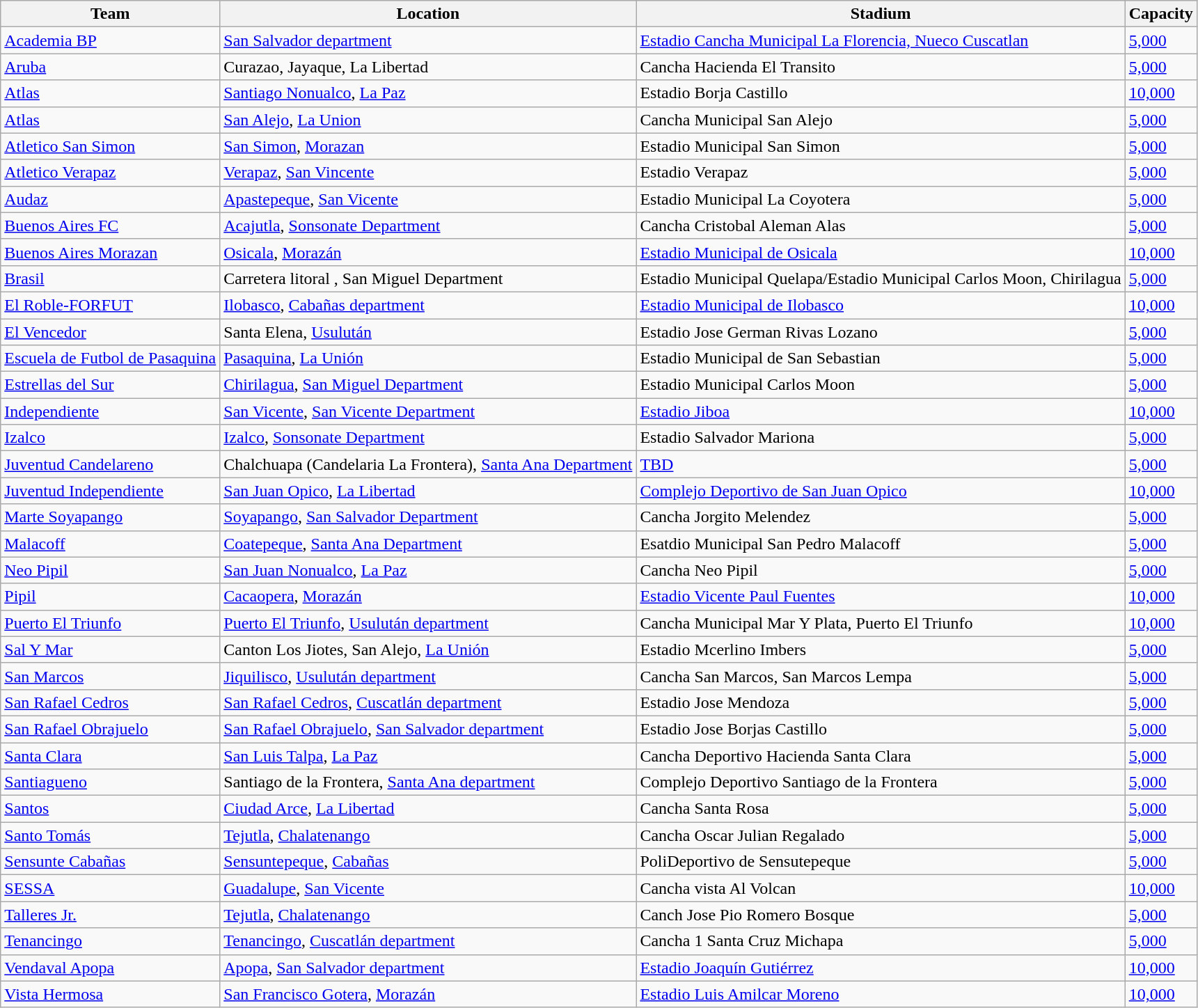<table class="wikitable sortable" style="text-align:left;">
<tr>
<th>Team</th>
<th>Location</th>
<th>Stadium</th>
<th>Capacity</th>
</tr>
<tr>
<td><a href='#'>Academia BP</a></td>
<td><a href='#'>San Salvador department</a></td>
<td><a href='#'>Estadio Cancha Municipal La Florencia, Nueco Cuscatlan</a></td>
<td><a href='#'>5,000</a></td>
</tr>
<tr>
<td><a href='#'>Aruba</a></td>
<td>Curazao, Jayaque, La Libertad</td>
<td>Cancha Hacienda El Transito</td>
<td><a href='#'>5,000</a></td>
</tr>
<tr>
<td><a href='#'>Atlas</a></td>
<td><a href='#'>Santiago Nonualco</a>, <a href='#'>La Paz</a></td>
<td>Estadio Borja Castillo</td>
<td><a href='#'>10,000</a></td>
</tr>
<tr>
<td><a href='#'>Atlas</a></td>
<td><a href='#'>San Alejo</a>, <a href='#'>La Union</a></td>
<td>Cancha Municipal San Alejo</td>
<td><a href='#'>5,000</a></td>
</tr>
<tr>
<td><a href='#'>Atletico San Simon</a></td>
<td><a href='#'>San Simon</a>, <a href='#'>Morazan</a></td>
<td>Estadio Municipal San Simon</td>
<td><a href='#'>5,000</a></td>
</tr>
<tr>
<td><a href='#'>Atletico Verapaz</a></td>
<td><a href='#'>Verapaz</a>, <a href='#'>San Vincente</a></td>
<td>Estadio Verapaz</td>
<td><a href='#'>5,000</a></td>
</tr>
<tr>
<td><a href='#'>Audaz</a></td>
<td><a href='#'>Apastepeque</a>, <a href='#'>San Vicente</a></td>
<td>Estadio Municipal La Coyotera</td>
<td><a href='#'>5,000</a></td>
</tr>
<tr>
<td><a href='#'>Buenos Aires FC</a></td>
<td><a href='#'>Acajutla</a>, <a href='#'>Sonsonate Department</a></td>
<td>Cancha Cristobal Aleman Alas</td>
<td><a href='#'>5,000</a></td>
</tr>
<tr>
<td><a href='#'>Buenos Aires Morazan</a></td>
<td><a href='#'>Osicala</a>, <a href='#'>Morazán</a></td>
<td><a href='#'>Estadio Municipal de Osicala</a></td>
<td><a href='#'>10,000</a></td>
</tr>
<tr>
<td><a href='#'>Brasil</a></td>
<td>Carretera litoral , San Miguel Department</td>
<td>Estadio Municipal Quelapa/Estadio Municipal Carlos Moon, Chirilagua</td>
<td><a href='#'>5,000</a></td>
</tr>
<tr>
<td><a href='#'>El Roble-FORFUT</a></td>
<td><a href='#'>Ilobasco</a>, <a href='#'>Cabañas department </a></td>
<td><a href='#'>Estadio Municipal de Ilobasco</a></td>
<td><a href='#'>10,000</a></td>
</tr>
<tr>
<td><a href='#'>El Vencedor</a></td>
<td>Santa Elena, <a href='#'>Usulután</a></td>
<td>Estadio Jose German Rivas Lozano</td>
<td><a href='#'>5,000</a></td>
</tr>
<tr>
<td><a href='#'>Escuela de Futbol de Pasaquina</a></td>
<td><a href='#'>Pasaquina</a>, <a href='#'>La Unión</a></td>
<td>Estadio Municipal de San Sebastian</td>
<td><a href='#'>5,000</a></td>
</tr>
<tr>
<td><a href='#'>Estrellas del Sur</a></td>
<td><a href='#'>Chirilagua</a>, <a href='#'>San Miguel Department</a></td>
<td>Estadio Municipal Carlos Moon</td>
<td><a href='#'>5,000</a></td>
</tr>
<tr>
<td><a href='#'>Independiente</a></td>
<td><a href='#'>San Vicente</a>, <a href='#'>San Vicente Department</a></td>
<td><a href='#'>Estadio Jiboa</a></td>
<td><a href='#'>10,000</a></td>
</tr>
<tr>
<td><a href='#'>Izalco</a></td>
<td><a href='#'>Izalco</a>, <a href='#'>Sonsonate Department</a></td>
<td>Estadio Salvador Mariona</td>
<td><a href='#'>5,000</a></td>
</tr>
<tr>
<td><a href='#'>Juventud Candelareno</a></td>
<td>Chalchuapa (Candelaria La Frontera), <a href='#'>Santa Ana Department</a></td>
<td><a href='#'>TBD</a></td>
<td><a href='#'>5,000</a></td>
</tr>
<tr>
<td><a href='#'>Juventud Independiente</a></td>
<td><a href='#'>San Juan Opico</a>, <a href='#'>La Libertad</a></td>
<td><a href='#'>Complejo Deportivo de San Juan Opico</a></td>
<td><a href='#'>10,000</a></td>
</tr>
<tr>
<td><a href='#'>Marte Soyapango</a></td>
<td><a href='#'>Soyapango</a>, <a href='#'>San Salvador Department</a></td>
<td>Cancha Jorgito Melendez</td>
<td><a href='#'>5,000</a></td>
</tr>
<tr>
<td><a href='#'>Malacoff</a></td>
<td><a href='#'>Coatepeque</a>, <a href='#'>Santa Ana Department</a></td>
<td>Esatdio Municipal San Pedro Malacoff</td>
<td><a href='#'>5,000</a></td>
</tr>
<tr>
<td><a href='#'>Neo Pipil</a></td>
<td><a href='#'>San Juan Nonualco</a>, <a href='#'>La Paz</a></td>
<td>Cancha Neo Pipil</td>
<td><a href='#'>5,000</a></td>
</tr>
<tr>
<td><a href='#'>Pipil</a></td>
<td><a href='#'>Cacaopera</a>, <a href='#'>Morazán</a></td>
<td><a href='#'>Estadio Vicente Paul Fuentes</a></td>
<td><a href='#'>10,000</a></td>
</tr>
<tr>
<td><a href='#'>Puerto El Triunfo</a></td>
<td><a href='#'>Puerto El Triunfo</a>, <a href='#'>Usulután department</a></td>
<td>Cancha Municipal Mar Y Plata, Puerto El Triunfo</td>
<td><a href='#'>10,000</a></td>
</tr>
<tr>
<td><a href='#'>Sal Y Mar</a></td>
<td>Canton Los Jiotes, San Alejo, <a href='#'>La Unión</a></td>
<td>Estadio Mcerlino Imbers</td>
<td><a href='#'>5,000</a></td>
</tr>
<tr>
<td><a href='#'>San Marcos</a></td>
<td><a href='#'>Jiquilisco</a>, <a href='#'>Usulután department</a></td>
<td>Cancha San Marcos, San Marcos Lempa</td>
<td><a href='#'>5,000</a></td>
</tr>
<tr>
<td><a href='#'>San Rafael Cedros</a></td>
<td><a href='#'>San Rafael Cedros</a>, <a href='#'>Cuscatlán department</a></td>
<td>Estadio Jose Mendoza</td>
<td><a href='#'>5,000</a></td>
</tr>
<tr>
<td><a href='#'>San Rafael Obrajuelo</a></td>
<td><a href='#'>San Rafael Obrajuelo</a>, <a href='#'>San Salvador department</a></td>
<td>Estadio Jose Borjas Castillo</td>
<td><a href='#'>5,000</a></td>
</tr>
<tr>
<td><a href='#'>Santa Clara</a></td>
<td><a href='#'>San Luis Talpa</a>, <a href='#'>La Paz</a></td>
<td>Cancha Deportivo Hacienda Santa Clara</td>
<td><a href='#'>5,000</a></td>
</tr>
<tr>
<td><a href='#'>Santiagueno</a></td>
<td>Santiago de la Frontera, <a href='#'>Santa Ana department</a></td>
<td>Complejo Deportivo Santiago de la Frontera</td>
<td><a href='#'>5,000</a></td>
</tr>
<tr>
<td><a href='#'>Santos</a></td>
<td><a href='#'>Ciudad Arce</a>, <a href='#'>La Libertad</a></td>
<td>Cancha Santa Rosa</td>
<td><a href='#'>5,000</a></td>
</tr>
<tr>
<td><a href='#'>Santo Tomás</a></td>
<td><a href='#'>Tejutla</a>, <a href='#'>Chalatenango</a></td>
<td>Cancha Oscar Julian Regalado</td>
<td><a href='#'>5,000</a></td>
</tr>
<tr>
<td><a href='#'>Sensunte Cabañas</a></td>
<td><a href='#'>Sensuntepeque</a>, <a href='#'>Cabañas</a></td>
<td>PoliDeportivo de Sensutepeque</td>
<td><a href='#'>5,000</a></td>
</tr>
<tr>
<td><a href='#'>SESSA</a></td>
<td><a href='#'>Guadalupe</a>, <a href='#'>San Vicente</a></td>
<td>Cancha vista Al Volcan</td>
<td><a href='#'>10,000</a></td>
</tr>
<tr>
<td><a href='#'>Talleres Jr.</a></td>
<td><a href='#'>Tejutla</a>, <a href='#'>Chalatenango</a></td>
<td>Canch Jose Pio Romero Bosque</td>
<td><a href='#'>5,000</a></td>
</tr>
<tr>
<td><a href='#'>Tenancingo</a></td>
<td><a href='#'>Tenancingo</a>, <a href='#'>Cuscatlán department</a></td>
<td>Cancha 1 Santa Cruz Michapa</td>
<td><a href='#'>5,000</a></td>
</tr>
<tr>
<td><a href='#'>Vendaval Apopa</a></td>
<td><a href='#'>Apopa</a>, <a href='#'>San Salvador department</a></td>
<td><a href='#'>Estadio Joaquín Gutiérrez</a></td>
<td><a href='#'>10,000</a></td>
</tr>
<tr>
<td><a href='#'>Vista Hermosa</a></td>
<td><a href='#'>San Francisco Gotera</a>, <a href='#'>Morazán</a></td>
<td><a href='#'>Estadio Luis Amilcar Moreno</a></td>
<td><a href='#'>10,000</a></td>
</tr>
</table>
